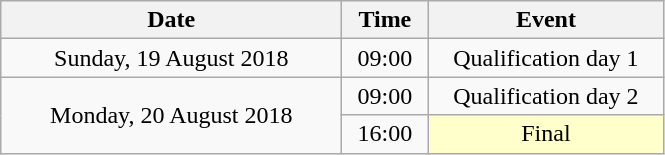<table class = "wikitable" style="text-align:center;">
<tr>
<th width=220>Date</th>
<th width=50>Time</th>
<th width=150>Event</th>
</tr>
<tr>
<td>Sunday, 19 August 2018</td>
<td>09:00</td>
<td>Qualification day 1</td>
</tr>
<tr>
<td rowspan=2>Monday, 20 August 2018</td>
<td>09:00</td>
<td>Qualification day 2</td>
</tr>
<tr>
<td>16:00</td>
<td bgcolor=ffffcc>Final</td>
</tr>
</table>
